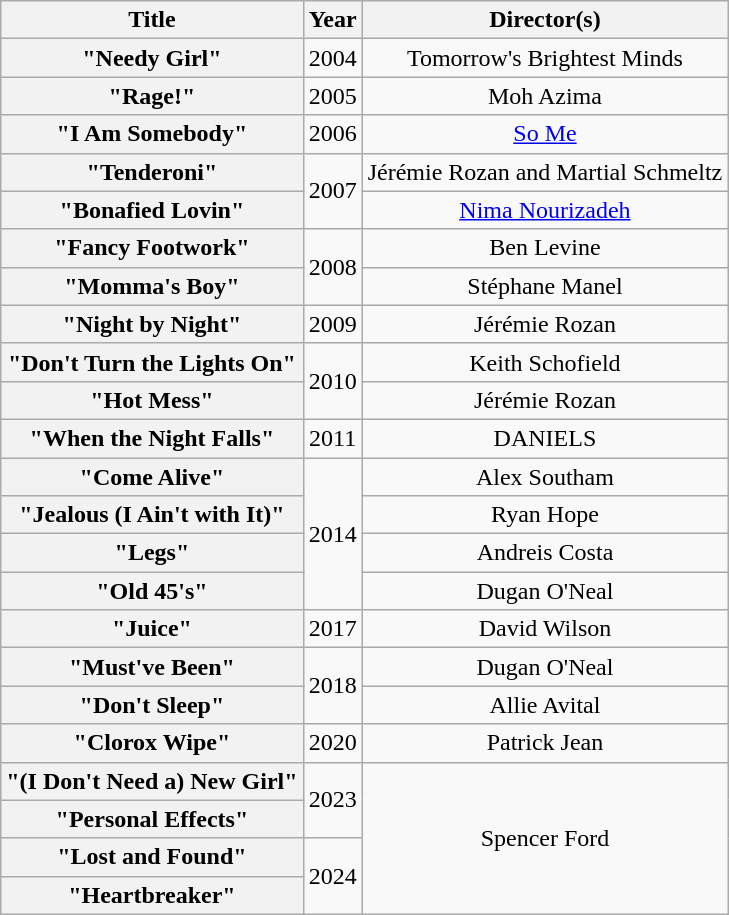<table class="wikitable plainrowheaders" style="text-align:center;">
<tr>
<th scope="col">Title</th>
<th scope="col">Year</th>
<th scope="col">Director(s)</th>
</tr>
<tr>
<th scope="row">"Needy Girl"</th>
<td>2004</td>
<td>Tomorrow's Brightest Minds</td>
</tr>
<tr>
<th scope="row">"Rage!"</th>
<td>2005</td>
<td>Moh Azima</td>
</tr>
<tr>
<th scope="row">"I Am Somebody"<br></th>
<td>2006</td>
<td><a href='#'>So Me</a></td>
</tr>
<tr>
<th scope="row">"Tenderoni"</th>
<td rowspan="2">2007</td>
<td>Jérémie Rozan and Martial Schmeltz</td>
</tr>
<tr>
<th scope="row">"Bonafied Lovin"</th>
<td><a href='#'>Nima Nourizadeh</a></td>
</tr>
<tr>
<th scope="row">"Fancy Footwork"</th>
<td rowspan="2">2008</td>
<td>Ben Levine</td>
</tr>
<tr>
<th scope="row">"Momma's Boy"</th>
<td>Stéphane Manel</td>
</tr>
<tr>
<th scope="row">"Night by Night"</th>
<td>2009</td>
<td>Jérémie Rozan</td>
</tr>
<tr>
<th scope="row">"Don't Turn the Lights On"</th>
<td rowspan="2">2010</td>
<td>Keith Schofield</td>
</tr>
<tr>
<th scope="row">"Hot Mess"</th>
<td>Jérémie Rozan</td>
</tr>
<tr>
<th scope="row">"When the Night Falls"</th>
<td>2011</td>
<td>DANIELS</td>
</tr>
<tr>
<th scope="row">"Come Alive"<br></th>
<td rowspan="4">2014</td>
<td>Alex Southam</td>
</tr>
<tr>
<th scope="row">"Jealous (I Ain't with It)"</th>
<td>Ryan Hope</td>
</tr>
<tr>
<th scope="row">"Legs"<br></th>
<td>Andreis Costa</td>
</tr>
<tr>
<th scope="row">"Old 45's"</th>
<td>Dugan O'Neal</td>
</tr>
<tr>
<th scope="row">"Juice"</th>
<td>2017</td>
<td>David Wilson</td>
</tr>
<tr>
<th scope="row">"Must've Been"<br></th>
<td rowspan="2">2018</td>
<td>Dugan O'Neal</td>
</tr>
<tr>
<th scope="row">"Don't Sleep"<br></th>
<td>Allie Avital</td>
</tr>
<tr>
<th scope="row">"Clorox Wipe"</th>
<td>2020</td>
<td>Patrick Jean</td>
</tr>
<tr>
<th scope="row">"(I Don't Need a) New Girl"</th>
<td rowspan="2">2023</td>
<td rowspan="4">Spencer Ford</td>
</tr>
<tr>
<th scope="row">"Personal Effects"</th>
</tr>
<tr>
<th scope="row">"Lost and Found"</th>
<td rowspan="2">2024</td>
</tr>
<tr>
<th scope="row">"Heartbreaker"<br></th>
</tr>
</table>
